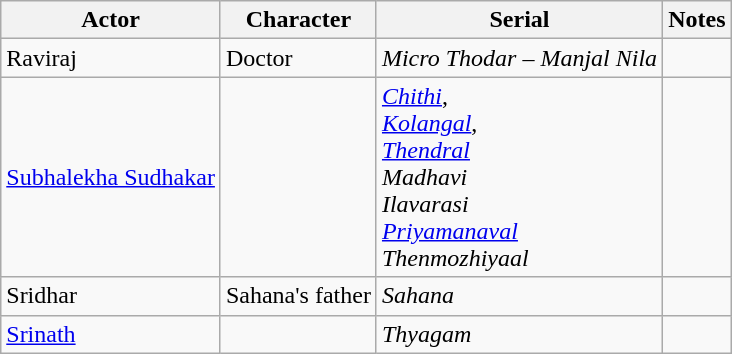<table class="wikitable sortable">
<tr>
<th>Actor</th>
<th>Character</th>
<th>Serial</th>
<th class=unsortable>Notes</th>
</tr>
<tr>
<td>Raviraj</td>
<td>Doctor</td>
<td><em>Micro Thodar – Manjal Nila</em></td>
<td></td>
</tr>
<tr>
<td><a href='#'>Subhalekha Sudhakar</a></td>
<td></td>
<td><em><a href='#'>Chithi</a></em>,<br><em><a href='#'>Kolangal</a></em>,<br><em><a href='#'>Thendral</a></em><br><em>Madhavi</em><br><em>Ilavarasi</em><br><em><a href='#'>Priyamanaval</a></em><br><em>Thenmozhiyaal</em></td>
<td></td>
</tr>
<tr>
<td>Sridhar</td>
<td>Sahana's father</td>
<td><em>Sahana</em></td>
<td></td>
</tr>
<tr>
<td><a href='#'>Srinath</a></td>
<td></td>
<td><em>Thyagam</em></td>
<td></td>
</tr>
</table>
